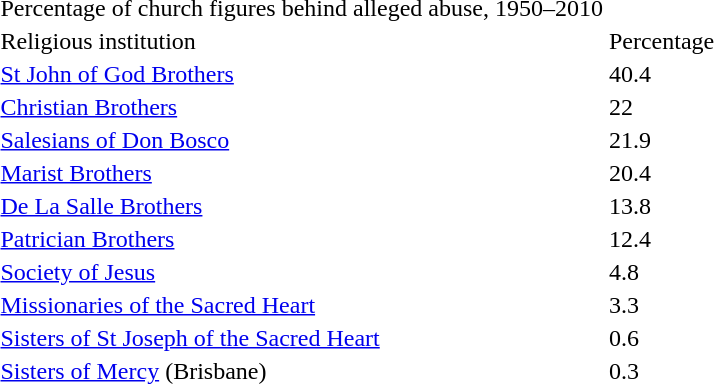<table>
<tr>
<td>Percentage of church figures behind alleged abuse, 1950–2010</td>
<td></td>
</tr>
<tr>
<td>Religious institution</td>
<td>Percentage</td>
</tr>
<tr>
<td><a href='#'>St John of God Brothers</a></td>
<td>40.4</td>
</tr>
<tr>
<td><a href='#'>Christian Brothers</a></td>
<td>22</td>
</tr>
<tr>
<td><a href='#'>Salesians of Don Bosco</a></td>
<td>21.9</td>
</tr>
<tr>
<td><a href='#'>Marist Brothers</a></td>
<td>20.4</td>
</tr>
<tr>
<td><a href='#'>De La Salle Brothers</a></td>
<td>13.8</td>
</tr>
<tr>
<td><a href='#'>Patrician Brothers</a></td>
<td>12.4</td>
</tr>
<tr>
<td><a href='#'>Society of Jesus</a></td>
<td>4.8</td>
</tr>
<tr>
<td><a href='#'>Missionaries of the Sacred Heart</a></td>
<td>3.3</td>
</tr>
<tr>
<td><a href='#'>Sisters of St Joseph of the Sacred Heart</a></td>
<td>0.6</td>
</tr>
<tr>
<td><a href='#'>Sisters of Mercy</a> (Brisbane)</td>
<td>0.3</td>
</tr>
<tr>
<td></td>
</tr>
</table>
